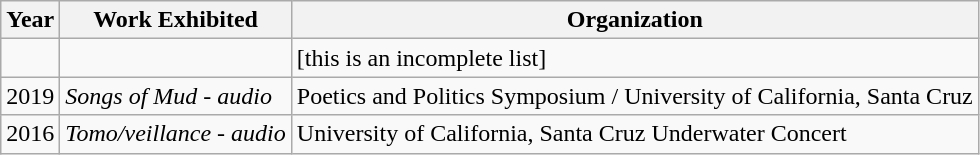<table class="wikitable">
<tr>
<th>Year</th>
<th>Work Exhibited</th>
<th>Organization</th>
</tr>
<tr>
<td></td>
<td></td>
<td>[this is an incomplete list]</td>
</tr>
<tr>
<td>2019</td>
<td><em>Songs of Mud - audio</em></td>
<td>Poetics and Politics Symposium / University of California, Santa Cruz</td>
</tr>
<tr>
<td>2016</td>
<td><em>Tomo/veillance - audio</em></td>
<td>University of California, Santa Cruz Underwater Concert</td>
</tr>
</table>
